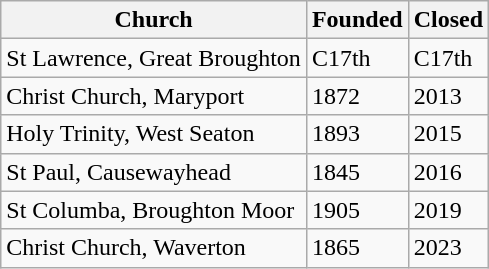<table class="wikitable">
<tr>
<th>Church</th>
<th>Founded</th>
<th>Closed</th>
</tr>
<tr>
<td>St Lawrence, Great Broughton</td>
<td>C17th</td>
<td>C17th</td>
</tr>
<tr>
<td>Christ Church, Maryport</td>
<td>1872</td>
<td>2013</td>
</tr>
<tr>
<td>Holy Trinity, West Seaton</td>
<td>1893</td>
<td>2015</td>
</tr>
<tr>
<td>St Paul, Causewayhead</td>
<td>1845</td>
<td>2016</td>
</tr>
<tr>
<td>St Columba, Broughton Moor</td>
<td>1905</td>
<td>2019</td>
</tr>
<tr>
<td>Christ Church, Waverton</td>
<td>1865</td>
<td>2023</td>
</tr>
</table>
